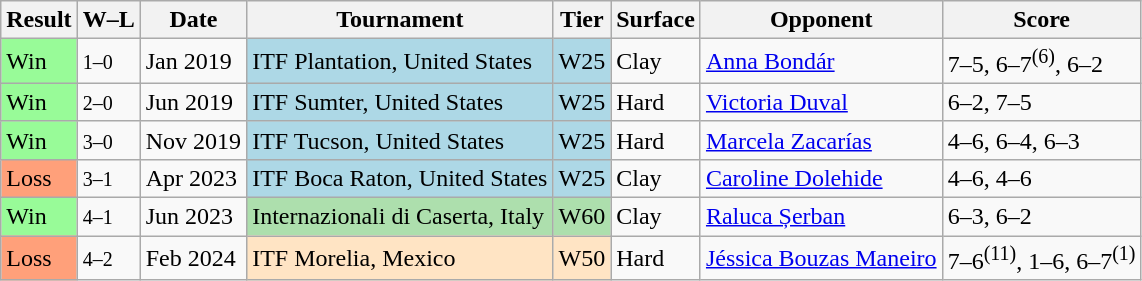<table class="sortable wikitable">
<tr>
<th>Result</th>
<th class="unsortable">W–L</th>
<th>Date</th>
<th>Tournament</th>
<th>Tier</th>
<th>Surface</th>
<th>Opponent</th>
<th class="unsortable">Score</th>
</tr>
<tr>
<td bgcolor=98FB98>Win</td>
<td><small>1–0</small></td>
<td>Jan 2019</td>
<td style="background:lightblue;">ITF Plantation, United States</td>
<td style="background:lightblue;">W25</td>
<td>Clay</td>
<td> <a href='#'>Anna Bondár</a></td>
<td>7–5, 6–7<sup>(6)</sup>, 6–2</td>
</tr>
<tr>
<td bgcolor=98FB98>Win</td>
<td><small>2–0</small></td>
<td>Jun 2019</td>
<td style="background:lightblue;">ITF Sumter, United States</td>
<td style="background:lightblue;">W25</td>
<td>Hard</td>
<td> <a href='#'>Victoria Duval</a></td>
<td>6–2, 7–5</td>
</tr>
<tr>
<td bgcolor=98FB98>Win</td>
<td><small>3–0</small></td>
<td>Nov 2019</td>
<td style="background:lightblue;">ITF Tucson, United States</td>
<td style="background:lightblue;">W25</td>
<td>Hard</td>
<td> <a href='#'>Marcela Zacarías</a></td>
<td>4–6, 6–4, 6–3</td>
</tr>
<tr>
<td bgcolor=ffa07a>Loss</td>
<td><small>3–1</small></td>
<td>Apr 2023</td>
<td style="background:lightblue;">ITF Boca Raton, United States</td>
<td style="background:lightblue;">W25</td>
<td>Clay</td>
<td> <a href='#'>Caroline Dolehide</a></td>
<td>4–6, 4–6</td>
</tr>
<tr>
<td bgcolor=98FB98>Win</td>
<td><small>4–1</small></td>
<td>Jun 2023</td>
<td style="background:#addfad;">Internazionali di Caserta, Italy</td>
<td style="background:#addfad;">W60</td>
<td>Clay</td>
<td> <a href='#'>Raluca Șerban</a></td>
<td>6–3, 6–2</td>
</tr>
<tr>
<td bgcolor=ffa07a>Loss</td>
<td><small>4–2</small></td>
<td>Feb 2024</td>
<td style="background:#ffe4c4;">ITF Morelia, Mexico</td>
<td style="background:#ffe4c4;">W50</td>
<td>Hard</td>
<td> <a href='#'>Jéssica Bouzas Maneiro</a></td>
<td>7–6<sup>(11)</sup>, 1–6, 6–7<sup>(1)</sup></td>
</tr>
</table>
